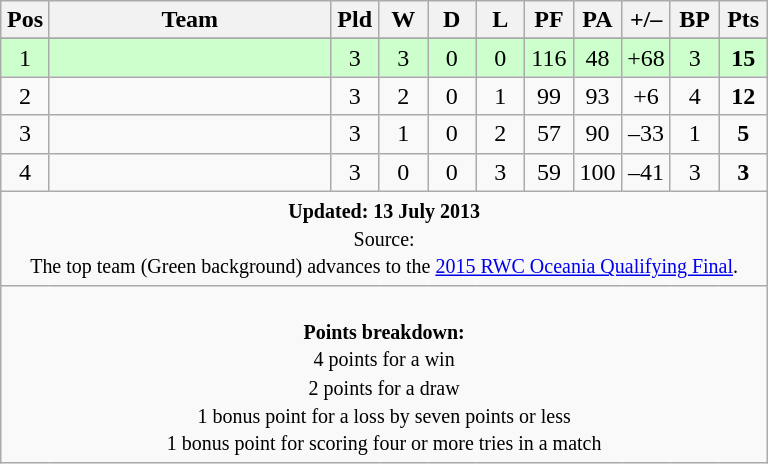<table class="wikitable" style="text-align: center; font-size: 100%;">
<tr>
<th width=25>Pos</th>
<th width=180>Team</th>
<th width=25>Pld</th>
<th width=25>W</th>
<th width=25>D</th>
<th width=25>L</th>
<th width=25>PF</th>
<th width=25>PA</th>
<th width=25>+/–</th>
<th width=25>BP</th>
<th width=25>Pts</th>
</tr>
<tr>
</tr>
<tr bgcolor="#ccffcc">
<td>1</td>
<td align="left"></td>
<td>3</td>
<td>3</td>
<td>0</td>
<td>0</td>
<td>116</td>
<td>48</td>
<td>+68</td>
<td>3</td>
<td><strong>15</strong></td>
</tr>
<tr>
<td>2</td>
<td align="left"></td>
<td>3</td>
<td>2</td>
<td>0</td>
<td>1</td>
<td>99</td>
<td>93</td>
<td>+6</td>
<td>4</td>
<td><strong>12</strong></td>
</tr>
<tr>
<td>3</td>
<td align="left"></td>
<td>3</td>
<td>1</td>
<td>0</td>
<td>2</td>
<td>57</td>
<td>90</td>
<td>–33</td>
<td>1</td>
<td><strong>5</strong></td>
</tr>
<tr>
<td>4</td>
<td align="left"></td>
<td>3</td>
<td>0</td>
<td>0</td>
<td>3</td>
<td>59</td>
<td>100</td>
<td>–41</td>
<td>3</td>
<td><strong>3</strong></td>
</tr>
<tr bgcolor="#f9f9f9" align=center>
<td colspan="100%" style="text-align:center; line-height:110%;"><small><strong>Updated: 13 July 2013</strong><br>Source: </small><br> <small>The top team <span>(Green background)</span> advances to the <a href='#'>2015 RWC Oceania Qualifying Final</a>.<br></small></td>
</tr>
<tr>
<td colspan="100%" style="text-align:center; line-height:110%;"><br><small><strong>Points breakdown:</strong><br>4 points for a win<br>2 points for a draw<br>1 bonus point for a loss by seven points or less<br>1 bonus point for scoring four or more tries in a match<br></small></td>
</tr>
</table>
